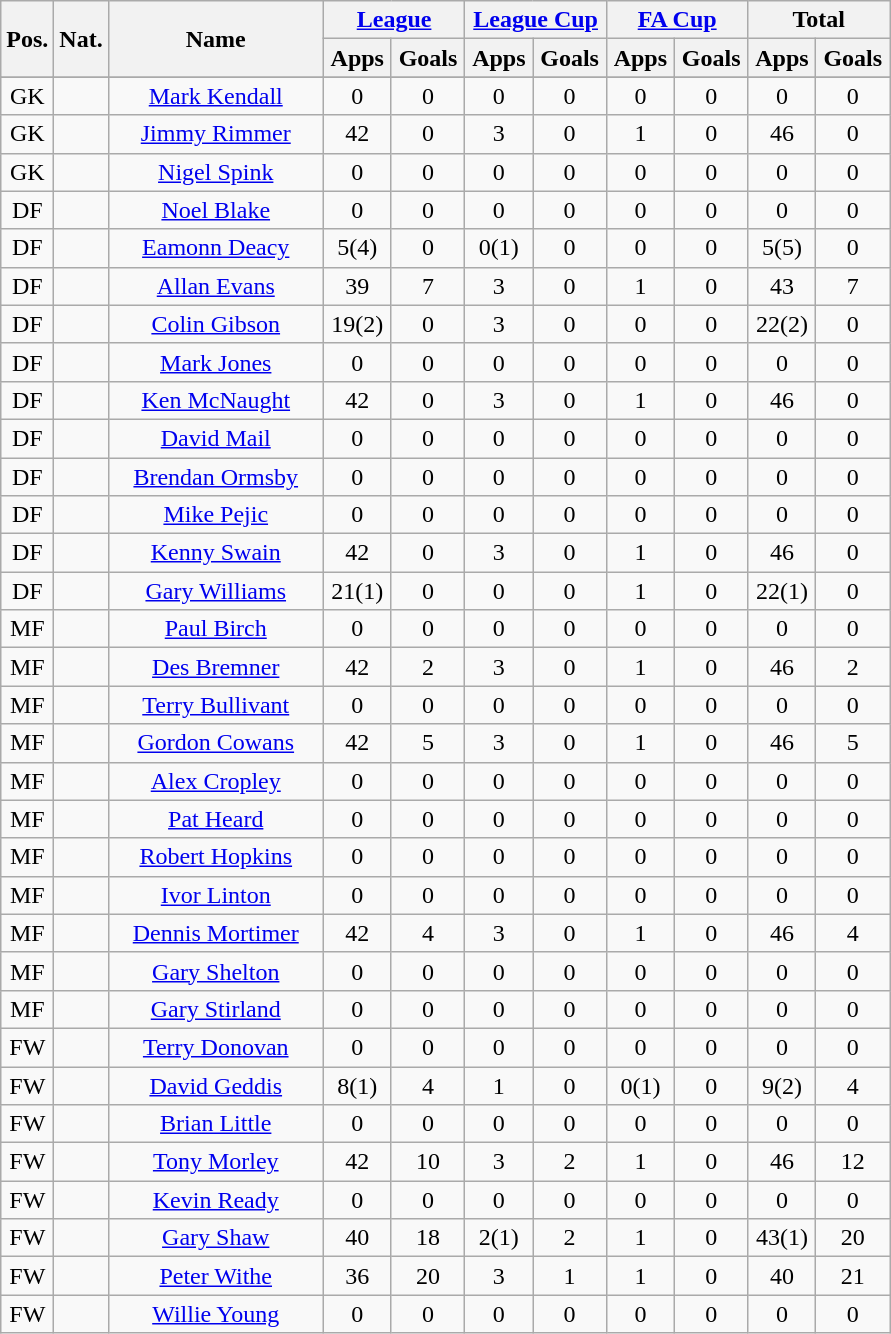<table class="wikitable sortable" style="text-align:center">
<tr>
<th rowspan="2">Pos.</th>
<th rowspan="2">Nat.</th>
<th rowspan="2" width="136">Name</th>
<th colspan="2" width="87"><a href='#'>League</a></th>
<th colspan="2" width="87"><a href='#'>League Cup</a></th>
<th colspan="2" width="87"><a href='#'>FA Cup</a></th>
<th colspan="2" width="87">Total</th>
</tr>
<tr>
<th>Apps</th>
<th>Goals</th>
<th>Apps</th>
<th>Goals</th>
<th>Apps</th>
<th>Goals</th>
<th>Apps</th>
<th>Goals</th>
</tr>
<tr>
</tr>
<tr>
<td>GK</td>
<td></td>
<td><a href='#'>Mark Kendall</a></td>
<td>0</td>
<td>0</td>
<td>0</td>
<td>0</td>
<td>0</td>
<td>0</td>
<td>0</td>
<td>0</td>
</tr>
<tr>
<td>GK</td>
<td></td>
<td><a href='#'>Jimmy Rimmer</a></td>
<td>42</td>
<td>0</td>
<td>3</td>
<td>0</td>
<td>1</td>
<td>0</td>
<td>46</td>
<td>0</td>
</tr>
<tr>
<td>GK</td>
<td></td>
<td><a href='#'>Nigel Spink</a></td>
<td>0</td>
<td>0</td>
<td>0</td>
<td>0</td>
<td>0</td>
<td>0</td>
<td>0</td>
<td>0</td>
</tr>
<tr>
<td>DF</td>
<td></td>
<td><a href='#'>Noel Blake</a></td>
<td>0</td>
<td>0</td>
<td>0</td>
<td>0</td>
<td>0</td>
<td>0</td>
<td>0</td>
<td>0</td>
</tr>
<tr>
<td>DF</td>
<td></td>
<td><a href='#'>Eamonn Deacy</a></td>
<td>5(4)</td>
<td>0</td>
<td>0(1)</td>
<td>0</td>
<td>0</td>
<td>0</td>
<td>5(5)</td>
<td>0</td>
</tr>
<tr>
<td>DF</td>
<td></td>
<td><a href='#'>Allan Evans</a></td>
<td>39</td>
<td>7</td>
<td>3</td>
<td>0</td>
<td>1</td>
<td>0</td>
<td>43</td>
<td>7</td>
</tr>
<tr>
<td>DF</td>
<td></td>
<td><a href='#'>Colin Gibson</a></td>
<td>19(2)</td>
<td>0</td>
<td>3</td>
<td>0</td>
<td>0</td>
<td>0</td>
<td>22(2)</td>
<td>0</td>
</tr>
<tr>
<td>DF</td>
<td></td>
<td><a href='#'>Mark Jones</a></td>
<td>0</td>
<td>0</td>
<td>0</td>
<td>0</td>
<td>0</td>
<td>0</td>
<td>0</td>
<td>0</td>
</tr>
<tr>
<td>DF</td>
<td></td>
<td><a href='#'>Ken McNaught</a></td>
<td>42</td>
<td>0</td>
<td>3</td>
<td>0</td>
<td>1</td>
<td>0</td>
<td>46</td>
<td>0</td>
</tr>
<tr>
<td>DF</td>
<td></td>
<td><a href='#'>David Mail</a></td>
<td>0</td>
<td>0</td>
<td>0</td>
<td>0</td>
<td>0</td>
<td>0</td>
<td>0</td>
<td>0</td>
</tr>
<tr>
<td>DF</td>
<td></td>
<td><a href='#'>Brendan Ormsby</a></td>
<td>0</td>
<td>0</td>
<td>0</td>
<td>0</td>
<td>0</td>
<td>0</td>
<td>0</td>
<td>0</td>
</tr>
<tr>
<td>DF</td>
<td></td>
<td><a href='#'>Mike Pejic</a></td>
<td>0</td>
<td>0</td>
<td>0</td>
<td>0</td>
<td>0</td>
<td>0</td>
<td>0</td>
<td>0</td>
</tr>
<tr>
<td>DF</td>
<td></td>
<td><a href='#'>Kenny Swain</a></td>
<td>42</td>
<td>0</td>
<td>3</td>
<td>0</td>
<td>1</td>
<td>0</td>
<td>46</td>
<td>0</td>
</tr>
<tr>
<td>DF</td>
<td></td>
<td><a href='#'>Gary Williams</a></td>
<td>21(1)</td>
<td>0</td>
<td>0</td>
<td>0</td>
<td>1</td>
<td>0</td>
<td>22(1)</td>
<td>0</td>
</tr>
<tr>
<td>MF</td>
<td></td>
<td><a href='#'>Paul Birch</a></td>
<td>0</td>
<td>0</td>
<td>0</td>
<td>0</td>
<td>0</td>
<td>0</td>
<td>0</td>
<td>0</td>
</tr>
<tr>
<td>MF</td>
<td></td>
<td><a href='#'>Des Bremner</a></td>
<td>42</td>
<td>2</td>
<td>3</td>
<td>0</td>
<td>1</td>
<td>0</td>
<td>46</td>
<td>2</td>
</tr>
<tr>
<td>MF</td>
<td></td>
<td><a href='#'>Terry Bullivant</a></td>
<td>0</td>
<td>0</td>
<td>0</td>
<td>0</td>
<td>0</td>
<td>0</td>
<td>0</td>
<td>0</td>
</tr>
<tr>
<td>MF</td>
<td></td>
<td><a href='#'>Gordon Cowans</a></td>
<td>42</td>
<td>5</td>
<td>3</td>
<td>0</td>
<td>1</td>
<td>0</td>
<td>46</td>
<td>5</td>
</tr>
<tr>
<td>MF</td>
<td></td>
<td><a href='#'>Alex Cropley</a></td>
<td>0</td>
<td>0</td>
<td>0</td>
<td>0</td>
<td>0</td>
<td>0</td>
<td>0</td>
<td>0</td>
</tr>
<tr>
<td>MF</td>
<td></td>
<td><a href='#'>Pat Heard</a></td>
<td>0</td>
<td>0</td>
<td>0</td>
<td>0</td>
<td>0</td>
<td>0</td>
<td>0</td>
<td>0</td>
</tr>
<tr>
<td>MF</td>
<td></td>
<td><a href='#'>Robert Hopkins</a></td>
<td>0</td>
<td>0</td>
<td>0</td>
<td>0</td>
<td>0</td>
<td>0</td>
<td>0</td>
<td>0</td>
</tr>
<tr>
<td>MF</td>
<td></td>
<td><a href='#'>Ivor Linton</a></td>
<td>0</td>
<td>0</td>
<td>0</td>
<td>0</td>
<td>0</td>
<td>0</td>
<td>0</td>
<td>0</td>
</tr>
<tr>
<td>MF</td>
<td></td>
<td><a href='#'>Dennis Mortimer</a></td>
<td>42</td>
<td>4</td>
<td>3</td>
<td>0</td>
<td>1</td>
<td>0</td>
<td>46</td>
<td>4</td>
</tr>
<tr>
<td>MF</td>
<td></td>
<td><a href='#'>Gary Shelton</a></td>
<td>0</td>
<td>0</td>
<td>0</td>
<td>0</td>
<td>0</td>
<td>0</td>
<td>0</td>
<td>0</td>
</tr>
<tr>
<td>MF</td>
<td></td>
<td><a href='#'>Gary Stirland</a></td>
<td>0</td>
<td>0</td>
<td>0</td>
<td>0</td>
<td>0</td>
<td>0</td>
<td>0</td>
<td>0</td>
</tr>
<tr>
<td>FW</td>
<td></td>
<td><a href='#'>Terry Donovan</a></td>
<td>0</td>
<td>0</td>
<td>0</td>
<td>0</td>
<td>0</td>
<td>0</td>
<td>0</td>
<td>0</td>
</tr>
<tr>
<td>FW</td>
<td></td>
<td><a href='#'>David Geddis</a></td>
<td>8(1)</td>
<td>4</td>
<td>1</td>
<td>0</td>
<td>0(1)</td>
<td>0</td>
<td>9(2)</td>
<td>4</td>
</tr>
<tr>
<td>FW</td>
<td></td>
<td><a href='#'>Brian Little</a></td>
<td>0</td>
<td>0</td>
<td>0</td>
<td>0</td>
<td>0</td>
<td>0</td>
<td>0</td>
<td>0</td>
</tr>
<tr>
<td>FW</td>
<td></td>
<td><a href='#'>Tony Morley</a></td>
<td>42</td>
<td>10</td>
<td>3</td>
<td>2</td>
<td>1</td>
<td>0</td>
<td>46</td>
<td>12</td>
</tr>
<tr>
<td>FW</td>
<td></td>
<td><a href='#'>Kevin Ready</a></td>
<td>0</td>
<td>0</td>
<td>0</td>
<td>0</td>
<td>0</td>
<td>0</td>
<td>0</td>
<td>0</td>
</tr>
<tr>
<td>FW</td>
<td></td>
<td><a href='#'>Gary Shaw</a></td>
<td>40</td>
<td>18</td>
<td>2(1)</td>
<td>2</td>
<td>1</td>
<td>0</td>
<td>43(1)</td>
<td>20</td>
</tr>
<tr>
<td>FW</td>
<td></td>
<td><a href='#'>Peter Withe</a></td>
<td>36</td>
<td>20</td>
<td>3</td>
<td>1</td>
<td>1</td>
<td>0</td>
<td>40</td>
<td>21</td>
</tr>
<tr>
<td>FW</td>
<td></td>
<td><a href='#'>Willie Young</a></td>
<td>0</td>
<td>0</td>
<td>0</td>
<td>0</td>
<td>0</td>
<td>0</td>
<td>0</td>
<td>0</td>
</tr>
</table>
